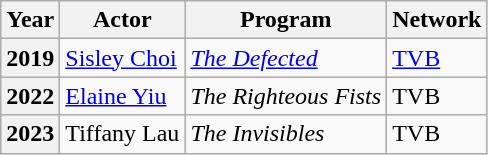<table class="wikitable plainrowheaders">
<tr>
<th>Year</th>
<th>Actor</th>
<th>Program</th>
<th>Network</th>
</tr>
<tr>
<th scope="row">2019</th>
<td><a href='#'>Sisley Choi</a></td>
<td><em><a href='#'>The Defected</a></em></td>
<td><a href='#'>TVB</a></td>
</tr>
<tr>
<th scope="row">2022</th>
<td><a href='#'>Elaine Yiu</a></td>
<td><em>The Righteous Fists</em></td>
<td>TVB</td>
</tr>
<tr>
<th scope="row">2023</th>
<td>Tiffany Lau</td>
<td><em>The Invisibles</em></td>
<td>TVB</td>
</tr>
</table>
